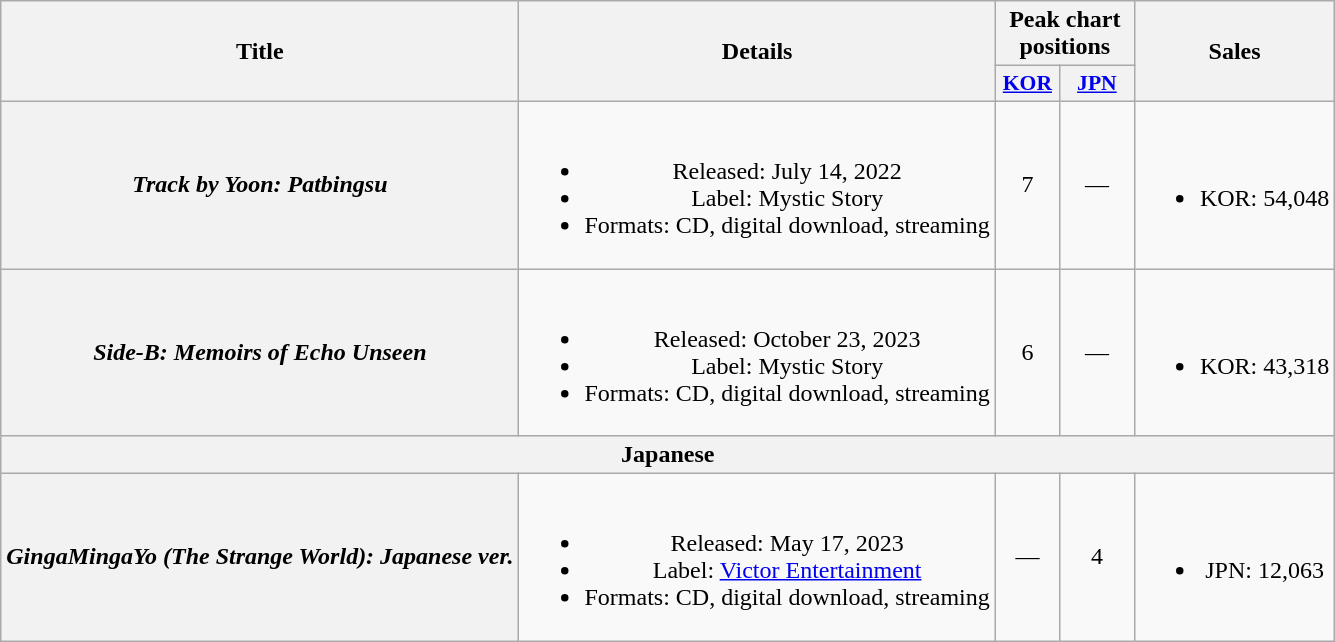<table class="wikitable plainrowheaders" style="text-align:center">
<tr>
<th scope="col" rowspan="2">Title</th>
<th scope="col" rowspan="2">Details</th>
<th scope="col" colspan="2">Peak chart<br>positions</th>
<th scope="col" rowspan="2">Sales</th>
</tr>
<tr>
<th scope="col" style="font-size:90%; width:2.5em"><a href='#'>KOR</a><br></th>
<th scope="col" style="width:3em;font-size:90%"><a href='#'>JPN</a><br></th>
</tr>
<tr>
<th scope="row"><em>Track by Yoon: Patbingsu</em></th>
<td><br><ul><li>Released: July 14, 2022</li><li>Label: Mystic Story</li><li>Formats: CD, digital download, streaming</li></ul></td>
<td>7</td>
<td>—</td>
<td><br><ul><li>KOR: 54,048</li></ul></td>
</tr>
<tr>
<th scope="row"><em>Side-B: Memoirs of Echo Unseen</em></th>
<td><br><ul><li>Released: October 23, 2023</li><li>Label: Mystic Story</li><li>Formats: CD, digital download, streaming</li></ul></td>
<td>6</td>
<td>—</td>
<td><br><ul><li>KOR: 43,318</li></ul></td>
</tr>
<tr>
<th colspan="6">Japanese</th>
</tr>
<tr>
<th scope="row"><em>GingaMingaYo (The Strange World): Japanese ver.</em></th>
<td><br><ul><li>Released: May 17, 2023</li><li>Label: <a href='#'>Victor Entertainment</a></li><li>Formats: CD, digital download, streaming</li></ul></td>
<td>—</td>
<td>4</td>
<td><br><ul><li>JPN: 12,063</li></ul></td>
</tr>
</table>
